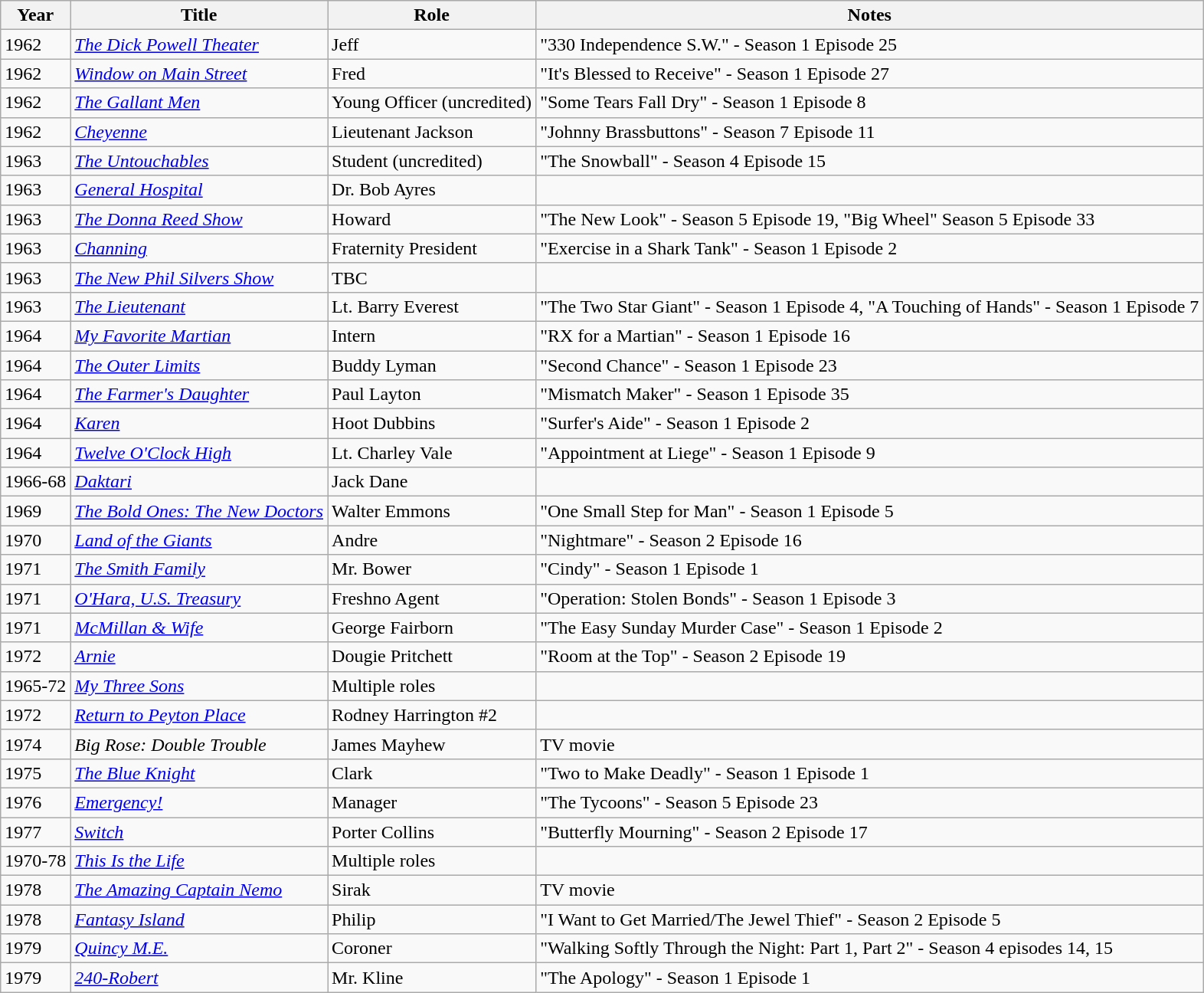<table class="wikitable">
<tr>
<th>Year</th>
<th>Title</th>
<th>Role</th>
<th>Notes</th>
</tr>
<tr>
<td>1962</td>
<td><em><a href='#'>The Dick Powell Theater</a></em></td>
<td>Jeff</td>
<td>"330 Independence S.W." - Season 1 Episode 25</td>
</tr>
<tr>
<td>1962</td>
<td><em><a href='#'>Window on Main Street</a></em></td>
<td>Fred</td>
<td>"It's Blessed to Receive" - Season 1 Episode 27</td>
</tr>
<tr>
<td>1962</td>
<td><em><a href='#'>The Gallant Men</a></em></td>
<td>Young Officer (uncredited)</td>
<td>"Some Tears Fall Dry" - Season 1 Episode 8</td>
</tr>
<tr>
<td>1962</td>
<td><em><a href='#'>Cheyenne</a></em></td>
<td>Lieutenant Jackson</td>
<td>"Johnny Brassbuttons" - Season 7 Episode 11</td>
</tr>
<tr>
<td>1963</td>
<td><em><a href='#'>The Untouchables</a></em></td>
<td>Student (uncredited)</td>
<td>"The Snowball" - Season 4 Episode 15</td>
</tr>
<tr>
<td>1963</td>
<td><em><a href='#'>General Hospital</a></em></td>
<td>Dr. Bob Ayres</td>
<td></td>
</tr>
<tr>
<td>1963</td>
<td><em><a href='#'>The Donna Reed Show</a></em></td>
<td>Howard</td>
<td>"The New Look" - Season 5 Episode 19, "Big Wheel" Season 5 Episode 33</td>
</tr>
<tr>
<td>1963</td>
<td><em><a href='#'>Channing</a></em></td>
<td>Fraternity President</td>
<td>"Exercise in a Shark Tank" - Season 1 Episode 2</td>
</tr>
<tr>
<td>1963</td>
<td><em><a href='#'>The New Phil Silvers Show</a></em></td>
<td>TBC</td>
<td></td>
</tr>
<tr>
<td>1963</td>
<td><em><a href='#'>The Lieutenant</a></em></td>
<td>Lt. Barry Everest</td>
<td>"The Two Star Giant" - Season 1 Episode 4, "A Touching of Hands" - Season 1 Episode 7</td>
</tr>
<tr>
<td>1964</td>
<td><em><a href='#'>My Favorite Martian</a></em></td>
<td>Intern</td>
<td>"RX for a Martian" - Season 1 Episode 16</td>
</tr>
<tr>
<td>1964</td>
<td><em><a href='#'>The Outer Limits</a></em></td>
<td>Buddy Lyman</td>
<td>"Second Chance" - Season 1 Episode 23</td>
</tr>
<tr>
<td>1964</td>
<td><em><a href='#'>The Farmer's Daughter</a></em></td>
<td>Paul Layton</td>
<td>"Mismatch Maker" - Season 1 Episode 35</td>
</tr>
<tr>
<td>1964</td>
<td><em><a href='#'>Karen</a></em></td>
<td>Hoot Dubbins</td>
<td>"Surfer's Aide" - Season 1 Episode 2</td>
</tr>
<tr>
<td>1964</td>
<td><em><a href='#'>Twelve O'Clock High</a></em></td>
<td>Lt. Charley Vale</td>
<td>"Appointment at Liege" - Season 1 Episode 9</td>
</tr>
<tr>
<td>1966-68</td>
<td><em><a href='#'>Daktari</a></em></td>
<td>Jack Dane</td>
<td></td>
</tr>
<tr>
<td>1969</td>
<td><em><a href='#'>The Bold Ones: The New Doctors</a></em></td>
<td>Walter Emmons</td>
<td>"One Small Step for Man" - Season 1 Episode 5</td>
</tr>
<tr>
<td>1970</td>
<td><em><a href='#'>Land of the Giants</a></em></td>
<td>Andre</td>
<td>"Nightmare" - Season 2 Episode 16</td>
</tr>
<tr>
<td>1971</td>
<td><em><a href='#'>The Smith Family</a></em></td>
<td>Mr. Bower</td>
<td>"Cindy" - Season 1 Episode 1</td>
</tr>
<tr>
<td>1971</td>
<td><em><a href='#'>O'Hara, U.S. Treasury</a></em></td>
<td>Freshno Agent</td>
<td>"Operation: Stolen Bonds" - Season 1 Episode 3</td>
</tr>
<tr>
<td>1971</td>
<td><em><a href='#'>McMillan & Wife</a></em></td>
<td>George Fairborn</td>
<td>"The Easy Sunday Murder Case" - Season 1 Episode 2</td>
</tr>
<tr>
<td>1972</td>
<td><em><a href='#'>Arnie</a></em></td>
<td>Dougie Pritchett</td>
<td>"Room at the Top" - Season 2 Episode 19</td>
</tr>
<tr>
<td>1965-72</td>
<td><em><a href='#'>My Three Sons</a></em></td>
<td>Multiple roles</td>
<td></td>
</tr>
<tr>
<td>1972</td>
<td><em><a href='#'>Return to Peyton Place</a></em></td>
<td>Rodney Harrington #2</td>
<td></td>
</tr>
<tr>
<td>1974</td>
<td><em>Big Rose: Double Trouble</em></td>
<td>James Mayhew</td>
<td>TV movie</td>
</tr>
<tr>
<td>1975</td>
<td><em><a href='#'>The Blue Knight</a></em></td>
<td>Clark</td>
<td>"Two to Make Deadly" - Season 1 Episode 1</td>
</tr>
<tr>
<td>1976</td>
<td><em><a href='#'>Emergency!</a></em></td>
<td>Manager</td>
<td>"The Tycoons" - Season 5 Episode 23</td>
</tr>
<tr>
<td>1977</td>
<td><em><a href='#'>Switch</a></em></td>
<td>Porter Collins</td>
<td>"Butterfly Mourning" - Season 2 Episode 17</td>
</tr>
<tr>
<td>1970-78</td>
<td><em><a href='#'>This Is the Life</a></em></td>
<td>Multiple roles</td>
<td></td>
</tr>
<tr>
<td>1978</td>
<td><em><a href='#'>The Amazing Captain Nemo</a></em></td>
<td>Sirak</td>
<td>TV movie</td>
</tr>
<tr>
<td>1978</td>
<td><em><a href='#'>Fantasy Island</a></em></td>
<td>Philip</td>
<td>"I Want to Get Married/The Jewel Thief" - Season 2 Episode 5</td>
</tr>
<tr>
<td>1979</td>
<td><em><a href='#'>Quincy M.E.</a></em></td>
<td>Coroner</td>
<td>"Walking Softly Through the Night: Part 1, Part 2" - Season 4 episodes 14, 15</td>
</tr>
<tr>
<td>1979</td>
<td><em><a href='#'>240-Robert</a></em></td>
<td>Mr. Kline</td>
<td>"The Apology" - Season 1 Episode 1</td>
</tr>
</table>
